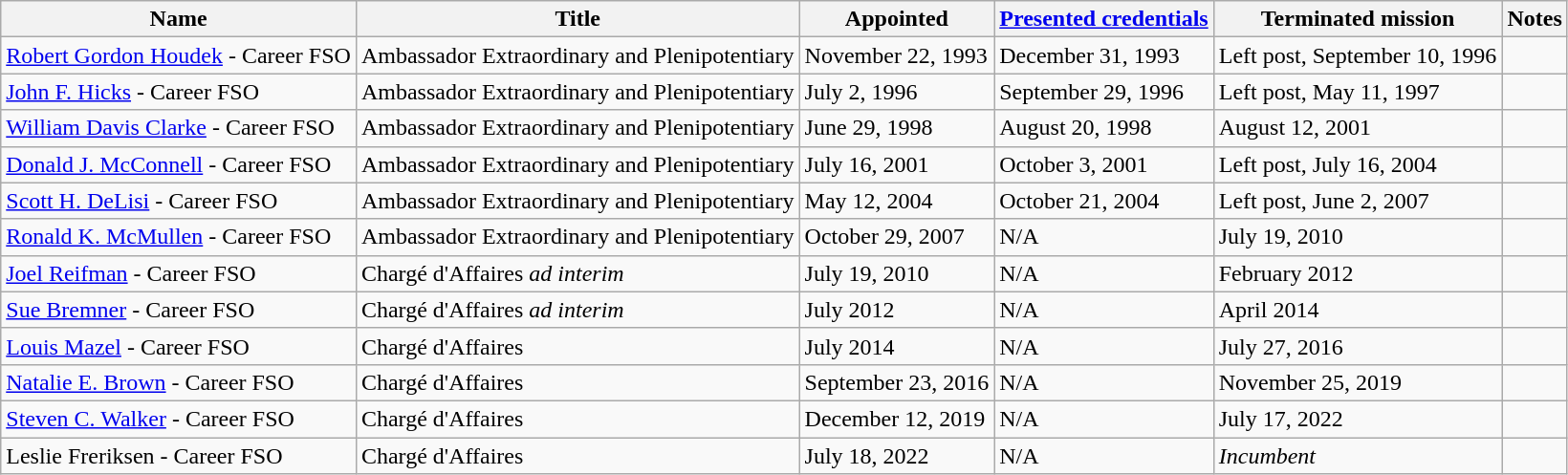<table class="wikitable">
<tr>
<th>Name</th>
<th>Title</th>
<th>Appointed</th>
<th><a href='#'>Presented credentials</a></th>
<th>Terminated mission</th>
<th>Notes</th>
</tr>
<tr>
<td><a href='#'>Robert Gordon Houdek</a> - Career FSO</td>
<td>Ambassador Extraordinary and Plenipotentiary</td>
<td>November 22, 1993</td>
<td>December 31, 1993</td>
<td>Left post, September 10, 1996</td>
<td></td>
</tr>
<tr>
<td><a href='#'>John F. Hicks</a> - Career FSO</td>
<td>Ambassador Extraordinary and Plenipotentiary</td>
<td>July 2, 1996</td>
<td>September 29, 1996</td>
<td>Left post, May 11, 1997</td>
<td></td>
</tr>
<tr>
<td><a href='#'>William Davis Clarke</a> - Career FSO</td>
<td>Ambassador Extraordinary and Plenipotentiary</td>
<td>June 29, 1998</td>
<td>August 20, 1998</td>
<td>August 12, 2001</td>
<td></td>
</tr>
<tr>
<td><a href='#'>Donald J. McConnell</a> - Career FSO</td>
<td>Ambassador Extraordinary and Plenipotentiary</td>
<td>July 16, 2001</td>
<td>October 3, 2001</td>
<td>Left post, July 16, 2004</td>
<td></td>
</tr>
<tr>
<td><a href='#'>Scott H. DeLisi</a> - Career FSO</td>
<td>Ambassador Extraordinary and Plenipotentiary</td>
<td>May 12, 2004</td>
<td>October 21, 2004</td>
<td>Left post, June 2, 2007</td>
<td></td>
</tr>
<tr>
<td><a href='#'>Ronald K. McMullen</a> - Career FSO</td>
<td>Ambassador Extraordinary and Plenipotentiary</td>
<td>October 29, 2007</td>
<td>N/A</td>
<td>July 19, 2010</td>
<td></td>
</tr>
<tr>
<td><a href='#'>Joel Reifman</a> - Career FSO</td>
<td>Chargé d'Affaires <em>ad interim</em></td>
<td>July 19, 2010</td>
<td>N/A</td>
<td>February 2012</td>
<td></td>
</tr>
<tr>
<td><a href='#'>Sue Bremner</a> - Career FSO</td>
<td>Chargé d'Affaires <em>ad interim</em></td>
<td>July 2012</td>
<td>N/A</td>
<td>April 2014</td>
<td></td>
</tr>
<tr>
<td><a href='#'>Louis Mazel</a> - Career FSO</td>
<td>Chargé d'Affaires</td>
<td>July 2014</td>
<td>N/A</td>
<td>July 27, 2016</td>
<td></td>
</tr>
<tr>
<td><a href='#'>Natalie E. Brown</a> - Career FSO</td>
<td>Chargé d'Affaires</td>
<td>September 23, 2016</td>
<td>N/A</td>
<td>November 25, 2019</td>
<td></td>
</tr>
<tr>
<td><a href='#'>Steven C. Walker</a> - Career FSO</td>
<td>Chargé d'Affaires</td>
<td>December 12, 2019</td>
<td>N/A</td>
<td>July 17, 2022</td>
<td></td>
</tr>
<tr>
<td>Leslie Freriksen - Career FSO</td>
<td>Chargé d'Affaires</td>
<td>July 18, 2022</td>
<td>N/A</td>
<td><em>Incumbent</em></td>
<td></td>
</tr>
</table>
